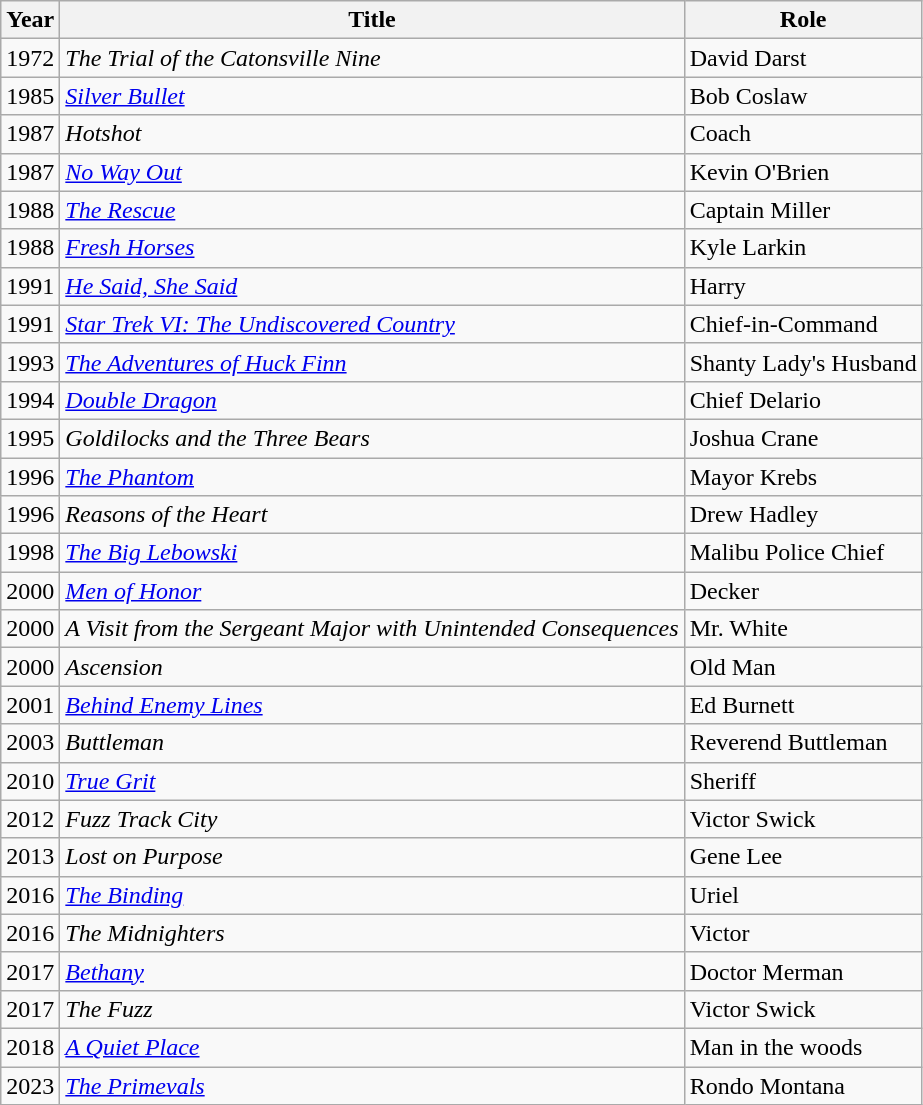<table class="wikitable sortable">
<tr>
<th>Year</th>
<th>Title</th>
<th>Role</th>
</tr>
<tr>
<td>1972</td>
<td><em>The Trial of the Catonsville Nine</em></td>
<td>David Darst</td>
</tr>
<tr>
<td>1985</td>
<td><em><a href='#'>Silver Bullet</a></em></td>
<td>Bob Coslaw</td>
</tr>
<tr>
<td>1987</td>
<td><em>Hotshot</em></td>
<td>Coach</td>
</tr>
<tr>
<td>1987</td>
<td><em><a href='#'>No Way Out</a></em></td>
<td>Kevin O'Brien</td>
</tr>
<tr>
<td>1988</td>
<td><em><a href='#'>The Rescue</a></em></td>
<td>Captain Miller</td>
</tr>
<tr>
<td>1988</td>
<td><em><a href='#'>Fresh Horses</a></em></td>
<td>Kyle Larkin</td>
</tr>
<tr>
<td>1991</td>
<td><em><a href='#'>He Said, She Said</a></em></td>
<td>Harry</td>
</tr>
<tr>
<td>1991</td>
<td><em><a href='#'>Star Trek VI: The Undiscovered Country</a></em></td>
<td>Chief-in-Command</td>
</tr>
<tr>
<td>1993</td>
<td><em><a href='#'>The Adventures of Huck Finn</a></em></td>
<td>Shanty Lady's Husband</td>
</tr>
<tr>
<td>1994</td>
<td><em><a href='#'>Double Dragon</a></em></td>
<td>Chief Delario</td>
</tr>
<tr>
<td>1995</td>
<td><em>Goldilocks and the Three Bears</em></td>
<td>Joshua Crane</td>
</tr>
<tr>
<td>1996</td>
<td><em><a href='#'>The Phantom</a></em></td>
<td>Mayor Krebs</td>
</tr>
<tr>
<td>1996</td>
<td><em>Reasons of the Heart</em></td>
<td>Drew Hadley</td>
</tr>
<tr>
<td>1998</td>
<td><em><a href='#'>The Big Lebowski</a></em></td>
<td>Malibu Police Chief</td>
</tr>
<tr>
<td>2000</td>
<td><em><a href='#'>Men of Honor</a></em></td>
<td>Decker</td>
</tr>
<tr>
<td>2000</td>
<td><em>A Visit from the Sergeant Major with Unintended Consequences</em></td>
<td>Mr. White</td>
</tr>
<tr>
<td>2000</td>
<td><em>Ascension</em></td>
<td>Old Man</td>
</tr>
<tr>
<td>2001</td>
<td><em><a href='#'>Behind Enemy Lines</a></em></td>
<td>Ed Burnett</td>
</tr>
<tr>
<td>2003</td>
<td><em>Buttleman</em></td>
<td>Reverend Buttleman</td>
</tr>
<tr>
<td>2010</td>
<td><em><a href='#'>True Grit</a></em></td>
<td>Sheriff</td>
</tr>
<tr>
<td>2012</td>
<td><em>Fuzz Track City</em></td>
<td>Victor Swick</td>
</tr>
<tr>
<td>2013</td>
<td><em>Lost on Purpose</em></td>
<td>Gene Lee</td>
</tr>
<tr>
<td>2016</td>
<td><em><a href='#'>The Binding</a></em></td>
<td>Uriel</td>
</tr>
<tr>
<td>2016</td>
<td><em>The Midnighters</em></td>
<td>Victor</td>
</tr>
<tr>
<td>2017</td>
<td><em><a href='#'>Bethany</a></em></td>
<td>Doctor Merman</td>
</tr>
<tr>
<td>2017</td>
<td><em>The Fuzz</em></td>
<td>Victor Swick</td>
</tr>
<tr>
<td>2018</td>
<td><em><a href='#'>A Quiet Place</a></em></td>
<td>Man in the woods</td>
</tr>
<tr>
<td>2023</td>
<td><em><a href='#'>The Primevals</a></em></td>
<td>Rondo Montana</td>
</tr>
</table>
